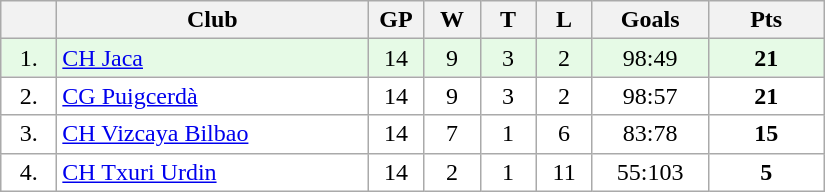<table class="wikitable">
<tr>
<th width="30"></th>
<th width="200">Club</th>
<th width="30">GP</th>
<th width="30">W</th>
<th width="30">T</th>
<th width="30">L</th>
<th width="70">Goals</th>
<th width="70">Pts</th>
</tr>
<tr bgcolor="#e6fae6" align="center">
<td>1.</td>
<td align="left"><a href='#'>CH Jaca</a></td>
<td>14</td>
<td>9</td>
<td>3</td>
<td>2</td>
<td>98:49</td>
<td><strong>21</strong></td>
</tr>
<tr bgcolor="#FFFFFF" align="center">
<td>2.</td>
<td align="left"><a href='#'>CG Puigcerdà</a></td>
<td>14</td>
<td>9</td>
<td>3</td>
<td>2</td>
<td>98:57</td>
<td><strong>21</strong></td>
</tr>
<tr bgcolor="#FFFFFF" align="center">
<td>3.</td>
<td align="left"><a href='#'>CH Vizcaya Bilbao</a></td>
<td>14</td>
<td>7</td>
<td>1</td>
<td>6</td>
<td>83:78</td>
<td><strong>15</strong></td>
</tr>
<tr bgcolor="#FFFFFF" align="center">
<td>4.</td>
<td align="left"><a href='#'>CH Txuri Urdin</a></td>
<td>14</td>
<td>2</td>
<td>1</td>
<td>11</td>
<td>55:103</td>
<td><strong>5</strong></td>
</tr>
</table>
